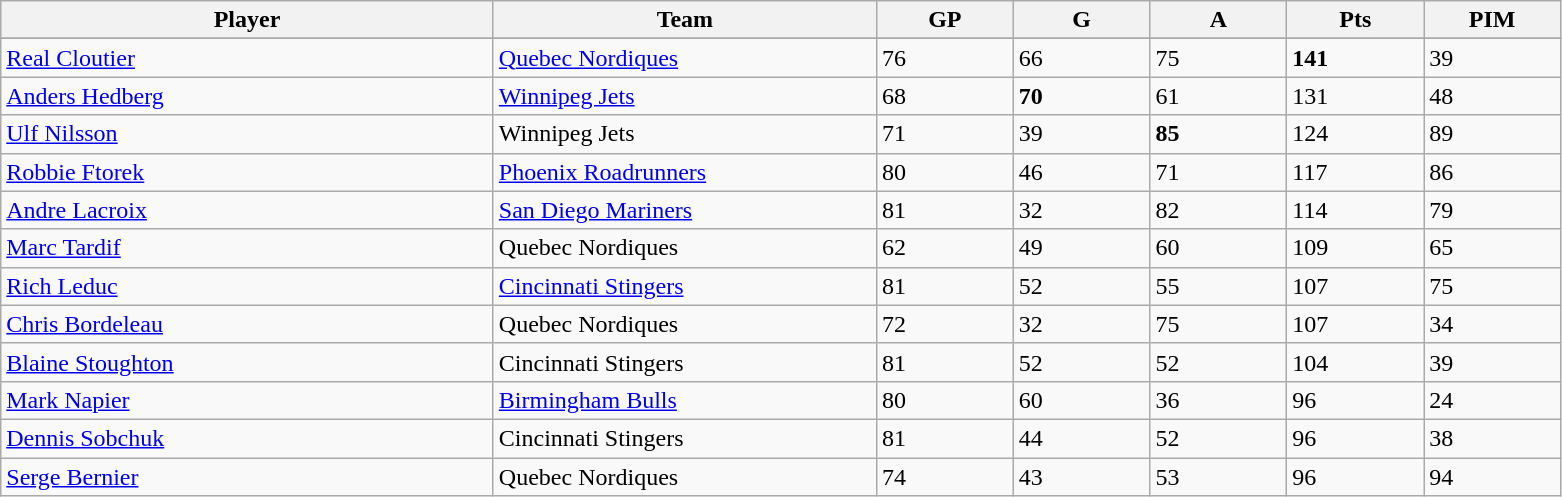<table class="wikitable sortable">
<tr>
<th bgcolor="#DDDDFF" width="18%">Player</th>
<th bgcolor="#DDDDFF" width="14%">Team</th>
<th bgcolor="#DDDDFF" width="5%">GP</th>
<th bgcolor="#DDDDFF" width="5%">G</th>
<th bgcolor="#DDDDFF" width="5%">A</th>
<th bgcolor="#DDDDFF" width="5%">Pts</th>
<th bgcolor="#DDDDFF" width="5%">PIM</th>
</tr>
<tr>
</tr>
<tr>
<td align="left"><a href='#'>Real Cloutier</a></td>
<td><a href='#'>Quebec Nordiques</a></td>
<td>76</td>
<td>66</td>
<td>75</td>
<td><strong>141</strong></td>
<td>39</td>
</tr>
<tr>
<td align="left"><a href='#'>Anders Hedberg</a></td>
<td><a href='#'>Winnipeg Jets</a></td>
<td>68</td>
<td><strong>70</strong></td>
<td>61</td>
<td>131</td>
<td>48</td>
</tr>
<tr>
<td align="left"><a href='#'>Ulf Nilsson</a></td>
<td>Winnipeg Jets</td>
<td>71</td>
<td>39</td>
<td><strong>85</strong></td>
<td>124</td>
<td>89</td>
</tr>
<tr>
<td align="left"><a href='#'>Robbie Ftorek</a></td>
<td><a href='#'>Phoenix Roadrunners</a></td>
<td>80</td>
<td>46</td>
<td>71</td>
<td>117</td>
<td>86</td>
</tr>
<tr>
<td align="left"><a href='#'>Andre Lacroix</a></td>
<td><a href='#'>San Diego Mariners</a></td>
<td>81</td>
<td>32</td>
<td>82</td>
<td>114</td>
<td>79</td>
</tr>
<tr>
<td align="left"><a href='#'>Marc Tardif</a></td>
<td>Quebec Nordiques</td>
<td>62</td>
<td>49</td>
<td>60</td>
<td>109</td>
<td>65</td>
</tr>
<tr>
<td align="left"><a href='#'>Rich Leduc</a></td>
<td><a href='#'>Cincinnati Stingers</a></td>
<td>81</td>
<td>52</td>
<td>55</td>
<td>107</td>
<td>75</td>
</tr>
<tr>
<td align="left"><a href='#'>Chris Bordeleau</a></td>
<td>Quebec Nordiques</td>
<td>72</td>
<td>32</td>
<td>75</td>
<td>107</td>
<td>34</td>
</tr>
<tr>
<td align="left"><a href='#'>Blaine Stoughton</a></td>
<td>Cincinnati Stingers</td>
<td>81</td>
<td>52</td>
<td>52</td>
<td>104</td>
<td>39</td>
</tr>
<tr>
<td align="left"><a href='#'>Mark Napier</a></td>
<td><a href='#'>Birmingham Bulls</a></td>
<td>80</td>
<td>60</td>
<td>36</td>
<td>96</td>
<td>24</td>
</tr>
<tr>
<td align="left"><a href='#'>Dennis Sobchuk</a></td>
<td>Cincinnati Stingers</td>
<td>81</td>
<td>44</td>
<td>52</td>
<td>96</td>
<td>38</td>
</tr>
<tr>
<td align="left"><a href='#'>Serge Bernier</a></td>
<td>Quebec Nordiques</td>
<td>74</td>
<td>43</td>
<td>53</td>
<td>96</td>
<td>94</td>
</tr>
</table>
